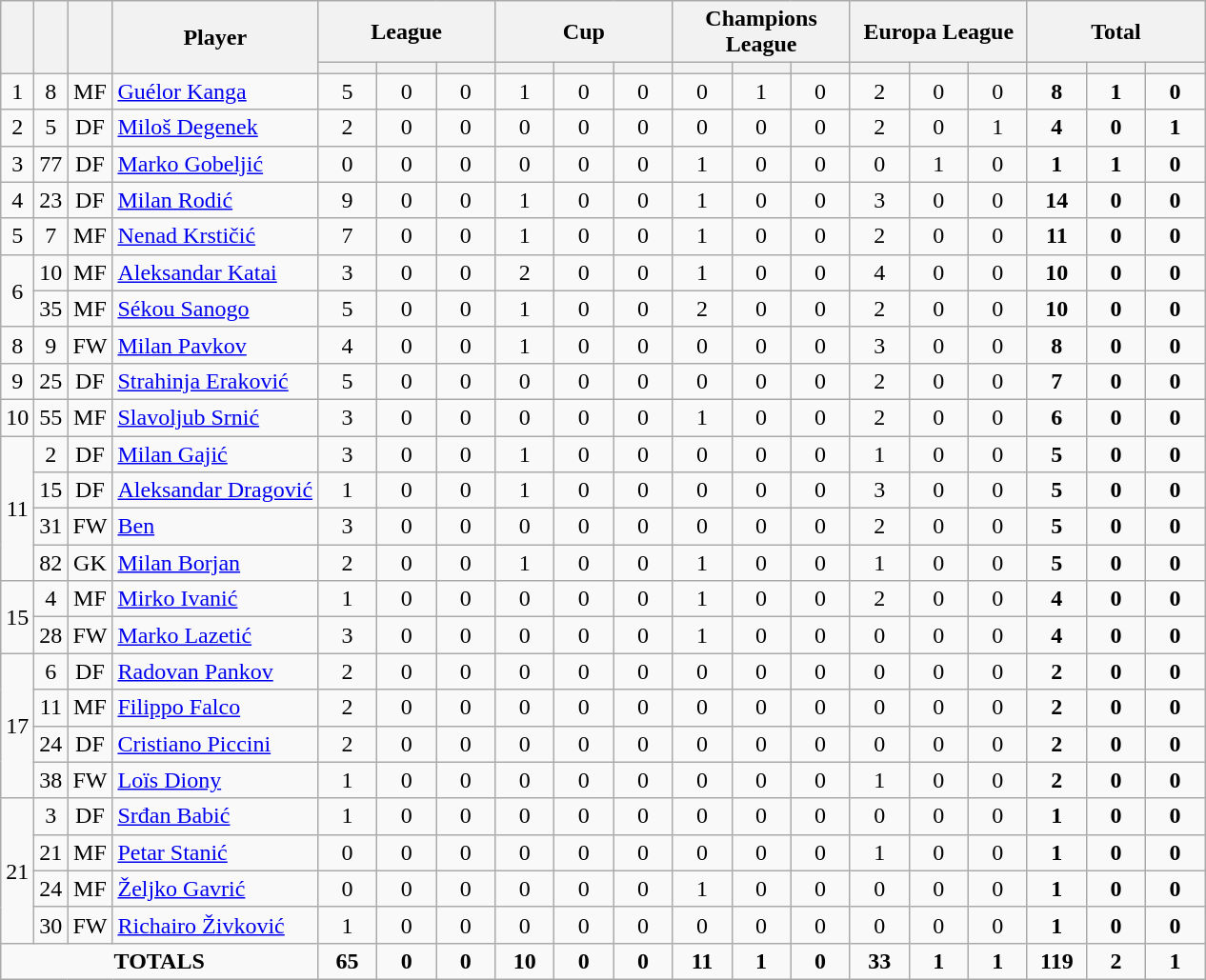<table class="wikitable" style="text-align:center;">
<tr>
<th rowspan="2" !width=15></th>
<th rowspan="2" !width=15></th>
<th rowspan="2" !width=15></th>
<th rowspan="2" !width=120>Player</th>
<th colspan="3">League</th>
<th colspan="3">Cup</th>
<th colspan="3">Champions League</th>
<th colspan="3">Europa League</th>
<th colspan="3">Total</th>
</tr>
<tr>
<th width=34; background:#fe9;"></th>
<th width=34; background:#fe9;"></th>
<th width=34; background:#ff8888;"></th>
<th width=34; background:#fe9;"></th>
<th width=34; background:#fe9;"></th>
<th width=34; background:#ff8888;"></th>
<th width=34; background:#fe9;"></th>
<th width=34; background:#fe9;"></th>
<th width=34; background:#ff8888;"></th>
<th width=34; background:#fe9;"></th>
<th width=34; background:#fe9;"></th>
<th width=34; background:#ff8888;"></th>
<th width=34; background:#fe9;"></th>
<th width=34; background:#fe9;"></th>
<th width=34; background:#ff8888;"></th>
</tr>
<tr>
<td>1</td>
<td>8</td>
<td>MF</td>
<td align=left> <a href='#'>Guélor Kanga</a></td>
<td>5</td>
<td>0</td>
<td>0</td>
<td>1</td>
<td>0</td>
<td>0</td>
<td>0</td>
<td>1</td>
<td>0</td>
<td>2</td>
<td>0</td>
<td>0</td>
<td><strong>8</strong></td>
<td><strong>1</strong></td>
<td><strong>0</strong></td>
</tr>
<tr>
<td>2</td>
<td>5</td>
<td>DF</td>
<td align=left> <a href='#'>Miloš Degenek</a></td>
<td>2</td>
<td>0</td>
<td>0</td>
<td>0</td>
<td>0</td>
<td>0</td>
<td>0</td>
<td>0</td>
<td>0</td>
<td>2</td>
<td>0</td>
<td>1</td>
<td><strong>4</strong></td>
<td><strong>0</strong></td>
<td><strong>1</strong></td>
</tr>
<tr>
<td>3</td>
<td>77</td>
<td>DF</td>
<td align=left> <a href='#'>Marko Gobeljić</a></td>
<td>0</td>
<td>0</td>
<td>0</td>
<td>0</td>
<td>0</td>
<td>0</td>
<td>1</td>
<td>0</td>
<td>0</td>
<td>0</td>
<td>1</td>
<td>0</td>
<td><strong>1</strong></td>
<td><strong>1</strong></td>
<td><strong>0</strong></td>
</tr>
<tr>
<td>4</td>
<td>23</td>
<td>DF</td>
<td align=left> <a href='#'>Milan Rodić</a></td>
<td>9</td>
<td>0</td>
<td>0</td>
<td>1</td>
<td>0</td>
<td>0</td>
<td>1</td>
<td>0</td>
<td>0</td>
<td>3</td>
<td>0</td>
<td>0</td>
<td><strong>14</strong></td>
<td><strong>0</strong></td>
<td><strong>0</strong></td>
</tr>
<tr>
<td>5</td>
<td>7</td>
<td>MF</td>
<td align=left> <a href='#'>Nenad Krstičić</a></td>
<td>7</td>
<td>0</td>
<td>0</td>
<td>1</td>
<td>0</td>
<td>0</td>
<td>1</td>
<td>0</td>
<td>0</td>
<td>2</td>
<td>0</td>
<td>0</td>
<td><strong>11</strong></td>
<td><strong>0</strong></td>
<td><strong>0</strong></td>
</tr>
<tr>
<td rowspan=2>6</td>
<td>10</td>
<td>MF</td>
<td align=left> <a href='#'>Aleksandar Katai</a></td>
<td>3</td>
<td>0</td>
<td>0</td>
<td>2</td>
<td>0</td>
<td>0</td>
<td>1</td>
<td>0</td>
<td>0</td>
<td>4</td>
<td>0</td>
<td>0</td>
<td><strong>10</strong></td>
<td><strong>0</strong></td>
<td><strong>0</strong></td>
</tr>
<tr>
<td>35</td>
<td>MF</td>
<td align=left> <a href='#'>Sékou Sanogo</a></td>
<td>5</td>
<td>0</td>
<td>0</td>
<td>1</td>
<td>0</td>
<td>0</td>
<td>2</td>
<td>0</td>
<td>0</td>
<td>2</td>
<td>0</td>
<td>0</td>
<td><strong>10</strong></td>
<td><strong>0</strong></td>
<td><strong>0</strong></td>
</tr>
<tr>
<td>8</td>
<td>9</td>
<td>FW</td>
<td align=left> <a href='#'>Milan Pavkov</a></td>
<td>4</td>
<td>0</td>
<td>0</td>
<td>1</td>
<td>0</td>
<td>0</td>
<td>0</td>
<td>0</td>
<td>0</td>
<td>3</td>
<td>0</td>
<td>0</td>
<td><strong>8</strong></td>
<td><strong>0</strong></td>
<td><strong>0</strong></td>
</tr>
<tr>
<td>9</td>
<td>25</td>
<td>DF</td>
<td align=left> <a href='#'>Strahinja Eraković</a></td>
<td>5</td>
<td>0</td>
<td>0</td>
<td>0</td>
<td>0</td>
<td>0</td>
<td>0</td>
<td>0</td>
<td>0</td>
<td>2</td>
<td>0</td>
<td>0</td>
<td><strong>7</strong></td>
<td><strong>0</strong></td>
<td><strong>0</strong></td>
</tr>
<tr>
<td>10</td>
<td>55</td>
<td>MF</td>
<td align=left> <a href='#'>Slavoljub Srnić</a></td>
<td>3</td>
<td>0</td>
<td>0</td>
<td>0</td>
<td>0</td>
<td>0</td>
<td>1</td>
<td>0</td>
<td>0</td>
<td>2</td>
<td>0</td>
<td>0</td>
<td><strong>6</strong></td>
<td><strong>0</strong></td>
<td><strong>0</strong></td>
</tr>
<tr>
<td rowspan=4>11</td>
<td>2</td>
<td>DF</td>
<td align=left> <a href='#'>Milan Gajić</a></td>
<td>3</td>
<td>0</td>
<td>0</td>
<td>1</td>
<td>0</td>
<td>0</td>
<td>0</td>
<td>0</td>
<td>0</td>
<td>1</td>
<td>0</td>
<td>0</td>
<td><strong>5</strong></td>
<td><strong>0</strong></td>
<td><strong>0</strong></td>
</tr>
<tr>
<td>15</td>
<td>DF</td>
<td align=left> <a href='#'>Aleksandar Dragović</a></td>
<td>1</td>
<td>0</td>
<td>0</td>
<td>1</td>
<td>0</td>
<td>0</td>
<td>0</td>
<td>0</td>
<td>0</td>
<td>3</td>
<td>0</td>
<td>0</td>
<td><strong>5</strong></td>
<td><strong>0</strong></td>
<td><strong>0</strong></td>
</tr>
<tr>
<td>31</td>
<td>FW</td>
<td align=left> <a href='#'>Ben</a></td>
<td>3</td>
<td>0</td>
<td>0</td>
<td>0</td>
<td>0</td>
<td>0</td>
<td>0</td>
<td>0</td>
<td>0</td>
<td>2</td>
<td>0</td>
<td>0</td>
<td><strong>5</strong></td>
<td><strong>0</strong></td>
<td><strong>0</strong></td>
</tr>
<tr>
<td>82</td>
<td>GK</td>
<td align=left> <a href='#'>Milan Borjan</a></td>
<td>2</td>
<td>0</td>
<td>0</td>
<td>1</td>
<td>0</td>
<td>0</td>
<td>1</td>
<td>0</td>
<td>0</td>
<td>1</td>
<td>0</td>
<td>0</td>
<td><strong>5</strong></td>
<td><strong>0</strong></td>
<td><strong>0</strong></td>
</tr>
<tr>
<td rowspan=2>15</td>
<td>4</td>
<td>MF</td>
<td align=left> <a href='#'>Mirko Ivanić</a></td>
<td>1</td>
<td>0</td>
<td>0</td>
<td>0</td>
<td>0</td>
<td>0</td>
<td>1</td>
<td>0</td>
<td>0</td>
<td>2</td>
<td>0</td>
<td>0</td>
<td><strong>4</strong></td>
<td><strong>0</strong></td>
<td><strong>0</strong></td>
</tr>
<tr>
<td>28</td>
<td>FW</td>
<td align=left> <a href='#'>Marko Lazetić</a></td>
<td>3</td>
<td>0</td>
<td>0</td>
<td>0</td>
<td>0</td>
<td>0</td>
<td>1</td>
<td>0</td>
<td>0</td>
<td>0</td>
<td>0</td>
<td>0</td>
<td><strong>4</strong></td>
<td><strong>0</strong></td>
<td><strong>0</strong></td>
</tr>
<tr>
<td rowspan=4>17</td>
<td>6</td>
<td>DF</td>
<td align=left> <a href='#'>Radovan Pankov</a></td>
<td>2</td>
<td>0</td>
<td>0</td>
<td>0</td>
<td>0</td>
<td>0</td>
<td>0</td>
<td>0</td>
<td>0</td>
<td>0</td>
<td>0</td>
<td>0</td>
<td><strong>2</strong></td>
<td><strong>0</strong></td>
<td><strong>0</strong></td>
</tr>
<tr>
<td>11</td>
<td>MF</td>
<td align=left> <a href='#'>Filippo Falco</a></td>
<td>2</td>
<td>0</td>
<td>0</td>
<td>0</td>
<td>0</td>
<td>0</td>
<td>0</td>
<td>0</td>
<td>0</td>
<td>0</td>
<td>0</td>
<td>0</td>
<td><strong>2</strong></td>
<td><strong>0</strong></td>
<td><strong>0</strong></td>
</tr>
<tr>
<td>24</td>
<td>DF</td>
<td align=left> <a href='#'>Cristiano Piccini</a></td>
<td>2</td>
<td>0</td>
<td>0</td>
<td>0</td>
<td>0</td>
<td>0</td>
<td>0</td>
<td>0</td>
<td>0</td>
<td>0</td>
<td>0</td>
<td>0</td>
<td><strong>2</strong></td>
<td><strong>0</strong></td>
<td><strong>0</strong></td>
</tr>
<tr>
<td>38</td>
<td>FW</td>
<td align=left> <a href='#'>Loïs Diony</a></td>
<td>1</td>
<td>0</td>
<td>0</td>
<td>0</td>
<td>0</td>
<td>0</td>
<td>0</td>
<td>0</td>
<td>0</td>
<td>1</td>
<td>0</td>
<td>0</td>
<td><strong>2</strong></td>
<td><strong>0</strong></td>
<td><strong>0</strong></td>
</tr>
<tr>
<td rowspan=4>21</td>
<td>3</td>
<td>DF</td>
<td align=left> <a href='#'>Srđan Babić</a></td>
<td>1</td>
<td>0</td>
<td>0</td>
<td>0</td>
<td>0</td>
<td>0</td>
<td>0</td>
<td>0</td>
<td>0</td>
<td>0</td>
<td>0</td>
<td>0</td>
<td><strong>1</strong></td>
<td><strong>0</strong></td>
<td><strong>0</strong></td>
</tr>
<tr>
<td>21</td>
<td>MF</td>
<td align=left> <a href='#'>Petar Stanić</a></td>
<td>0</td>
<td>0</td>
<td>0</td>
<td>0</td>
<td>0</td>
<td>0</td>
<td>0</td>
<td>0</td>
<td>0</td>
<td>1</td>
<td>0</td>
<td>0</td>
<td><strong>1</strong></td>
<td><strong>0</strong></td>
<td><strong>0</strong></td>
</tr>
<tr>
<td>24</td>
<td>MF</td>
<td align=left> <a href='#'>Željko Gavrić</a></td>
<td>0</td>
<td>0</td>
<td>0</td>
<td>0</td>
<td>0</td>
<td>0</td>
<td>1</td>
<td>0</td>
<td>0</td>
<td>0</td>
<td>0</td>
<td>0</td>
<td><strong>1</strong></td>
<td><strong>0</strong></td>
<td><strong>0</strong></td>
</tr>
<tr>
<td>30</td>
<td>FW</td>
<td align=left> <a href='#'>Richairo Živković</a></td>
<td>1</td>
<td>0</td>
<td>0</td>
<td>0</td>
<td>0</td>
<td>0</td>
<td>0</td>
<td>0</td>
<td>0</td>
<td>0</td>
<td>0</td>
<td>0</td>
<td><strong>1</strong></td>
<td><strong>0</strong></td>
<td><strong>0</strong></td>
</tr>
<tr>
<td colspan=4><strong>TOTALS</strong></td>
<td><strong>65</strong></td>
<td><strong>0</strong></td>
<td><strong>0</strong></td>
<td><strong>10</strong></td>
<td><strong>0</strong></td>
<td><strong>0</strong></td>
<td><strong>11</strong></td>
<td><strong>1</strong></td>
<td><strong>0</strong></td>
<td><strong>33</strong></td>
<td><strong>1</strong></td>
<td><strong>1</strong></td>
<td><strong>119</strong></td>
<td><strong>2</strong></td>
<td><strong>1</strong></td>
</tr>
</table>
